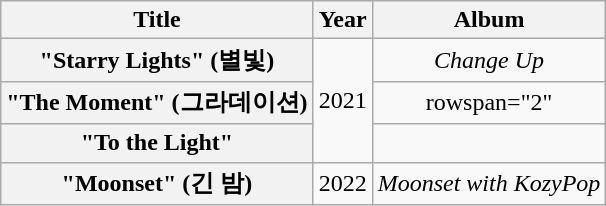<table class="wikitable plainrowheaders" style="text-align:center;">
<tr>
<th scope="col">Title</th>
<th scope="col">Year</th>
<th scope="col">Album</th>
</tr>
<tr>
<th scope="row">"Starry Lights" (별빛) <br></th>
<td rowspan="3">2021</td>
<td><em>Change Up</em></td>
</tr>
<tr>
<th scope="row">"The Moment" (그라데이션) <br></th>
<td>rowspan="2" </td>
</tr>
<tr>
<th scope="row">"To the Light" <br></th>
</tr>
<tr>
<th scope="row">"Moonset" (긴 밤) <br></th>
<td rowspan="3">2022</td>
<td><em>Moonset with KozyPop</em></td>
</tr>
</table>
